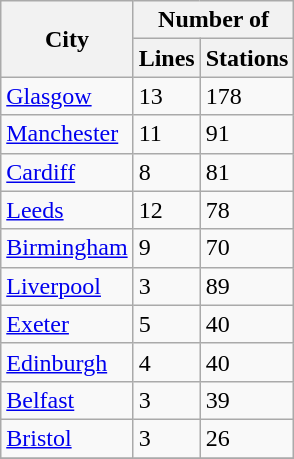<table class="wikitable sortable">
<tr>
<th rowspan=2>City</th>
<th colspan=2>Number of</th>
</tr>
<tr>
<th>Lines</th>
<th>Stations</th>
</tr>
<tr>
<td><a href='#'>Glasgow</a></td>
<td>13</td>
<td>178</td>
</tr>
<tr>
<td><a href='#'>Manchester</a></td>
<td>11</td>
<td>91</td>
</tr>
<tr>
<td><a href='#'>Cardiff</a></td>
<td>8</td>
<td>81</td>
</tr>
<tr>
<td><a href='#'>Leeds</a></td>
<td>12</td>
<td>78</td>
</tr>
<tr>
<td><a href='#'>Birmingham</a></td>
<td>9</td>
<td>70</td>
</tr>
<tr>
<td><a href='#'>Liverpool</a></td>
<td>3</td>
<td>89</td>
</tr>
<tr>
<td><a href='#'>Exeter</a></td>
<td>5</td>
<td>40</td>
</tr>
<tr>
<td><a href='#'>Edinburgh</a></td>
<td>4</td>
<td>40</td>
</tr>
<tr>
<td><a href='#'>Belfast</a></td>
<td>3</td>
<td>39</td>
</tr>
<tr>
<td><a href='#'>Bristol</a></td>
<td>3</td>
<td>26</td>
</tr>
<tr>
</tr>
</table>
